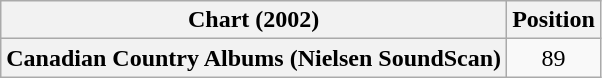<table class="wikitable plainrowheaders" style="text-align:center">
<tr>
<th scope="col">Chart (2002)</th>
<th scope="col">Position</th>
</tr>
<tr>
<th scope="row">Canadian Country Albums (Nielsen SoundScan)</th>
<td>89</td>
</tr>
</table>
